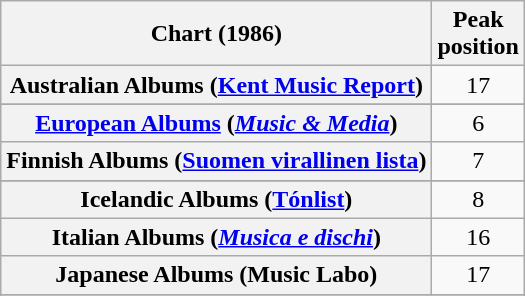<table class="wikitable sortable plainrowheaders" style="text-align:center">
<tr>
<th scope="col">Chart (1986)</th>
<th scope="col">Peak<br>position</th>
</tr>
<tr>
<th scope="row">Australian Albums (<a href='#'>Kent Music Report</a>)</th>
<td>17</td>
</tr>
<tr>
</tr>
<tr>
</tr>
<tr>
</tr>
<tr>
<th scope="row"><a href='#'>European Albums</a> (<em><a href='#'>Music & Media</a></em>)</th>
<td>6</td>
</tr>
<tr>
<th scope="row">Finnish Albums (<a href='#'>Suomen virallinen lista</a>)</th>
<td>7</td>
</tr>
<tr>
</tr>
<tr>
<th scope="row">Icelandic Albums (<a href='#'>Tónlist</a>)</th>
<td>8</td>
</tr>
<tr>
<th scope="row">Italian Albums (<em><a href='#'>Musica e dischi</a></em>)</th>
<td>16</td>
</tr>
<tr>
<th scope="row">Japanese Albums (Music Labo)</th>
<td>17</td>
</tr>
<tr>
</tr>
<tr>
</tr>
<tr>
</tr>
<tr>
</tr>
<tr>
</tr>
<tr>
</tr>
</table>
